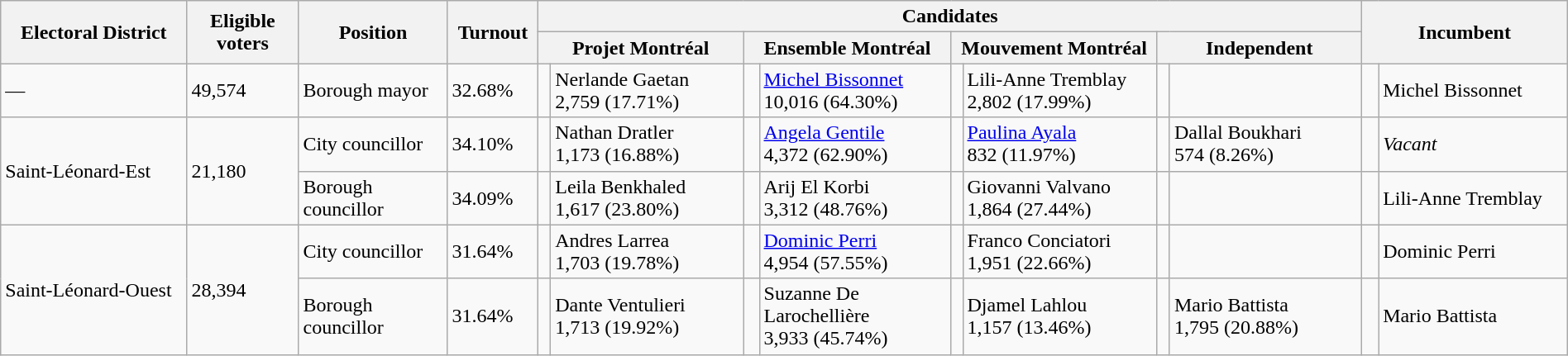<table class="wikitable" width="100%">
<tr>
<th width=10% rowspan=2>Electoral District</th>
<th width=6% rowspan=2>Eligible voters</th>
<th width=8% rowspan=2>Position</th>
<th width=4% rowspan=2>Turnout</th>
<th colspan=8>Candidates</th>
<th width=11% colspan=2 rowspan=2>Incumbent</th>
</tr>
<tr>
<th width=11% colspan=2 ><span>Projet Montréal</span></th>
<th width=11% colspan=2 ><span>Ensemble Montréal</span></th>
<th width=11% colspan=2 ><span>Mouvement Montréal</span></th>
<th width=11% colspan=2 >Independent</th>
</tr>
<tr>
<td>—</td>
<td>49,574</td>
<td>Borough mayor</td>
<td>32.68%</td>
<td></td>
<td>Nerlande Gaetan <br> 2,759 (17.71%)</td>
<td> </td>
<td><a href='#'>Michel Bissonnet</a> <br> 10,016 (64.30%)</td>
<td></td>
<td>Lili-Anne Tremblay <br> 2,802 (17.99%)</td>
<td></td>
<td></td>
<td> </td>
<td>Michel Bissonnet</td>
</tr>
<tr>
<td rowspan=2>Saint-Léonard-Est</td>
<td rowspan=2>21,180</td>
<td>City councillor</td>
<td>34.10%</td>
<td></td>
<td>Nathan Dratler <br> 1,173 (16.88%)</td>
<td> </td>
<td><a href='#'>Angela Gentile</a> <br> 4,372 (62.90%)</td>
<td></td>
<td><a href='#'>Paulina Ayala</a> <br> 832 (11.97%)</td>
<td></td>
<td>Dallal Boukhari <br> 574 (8.26%)</td>
<td></td>
<td><em>Vacant</em> <small></small></td>
</tr>
<tr>
<td>Borough councillor</td>
<td>34.09%</td>
<td></td>
<td>Leila Benkhaled <br> 1,617 (23.80%)</td>
<td> </td>
<td>Arij El Korbi <br> 3,312 (48.76%)</td>
<td></td>
<td>Giovanni Valvano <br> 1,864 (27.44%)</td>
<td></td>
<td></td>
<td> </td>
<td>Lili-Anne Tremblay</td>
</tr>
<tr>
<td rowspan=2>Saint-Léonard-Ouest</td>
<td rowspan=2>28,394</td>
<td>City councillor</td>
<td>31.64%</td>
<td></td>
<td>Andres Larrea <br> 1,703 (19.78%)</td>
<td> </td>
<td><a href='#'>Dominic Perri</a> <br> 4,954 (57.55%)</td>
<td></td>
<td>Franco Conciatori <br> 1,951 (22.66%)</td>
<td></td>
<td></td>
<td> </td>
<td>Dominic Perri</td>
</tr>
<tr>
<td>Borough councillor</td>
<td>31.64%</td>
<td></td>
<td>Dante Ventulieri <br> 1,713 (19.92%)</td>
<td> </td>
<td>Suzanne De Larochellière <br> 3,933 (45.74%)</td>
<td></td>
<td>Djamel Lahlou <br> 1,157 (13.46%)</td>
<td></td>
<td>Mario Battista <br> 1,795 (20.88%)</td>
<td> </td>
<td>Mario Battista</td>
</tr>
</table>
